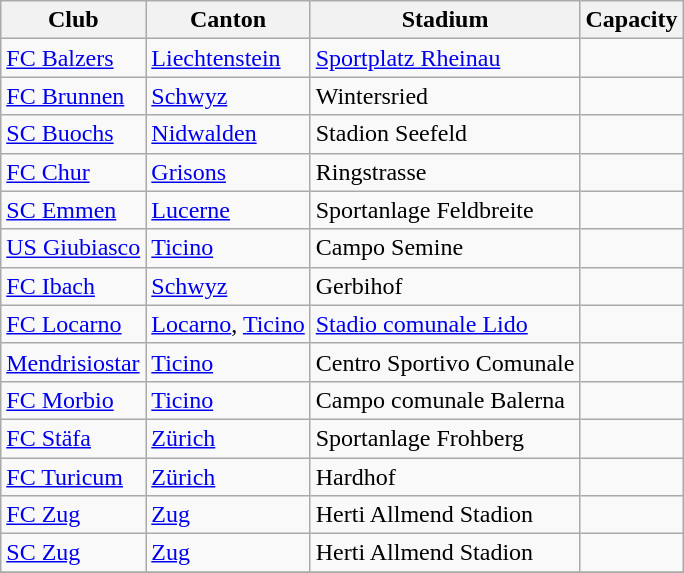<table class="wikitable">
<tr>
<th>Club</th>
<th>Canton</th>
<th>Stadium</th>
<th>Capacity</th>
</tr>
<tr>
<td><a href='#'>FC Balzers</a></td>
<td> <a href='#'>Liechtenstein</a></td>
<td><a href='#'>Sportplatz Rheinau</a></td>
<td></td>
</tr>
<tr>
<td><a href='#'>FC Brunnen</a></td>
<td><a href='#'>Schwyz</a></td>
<td>Wintersried</td>
<td></td>
</tr>
<tr>
<td><a href='#'>SC Buochs</a></td>
<td><a href='#'>Nidwalden</a></td>
<td>Stadion Seefeld</td>
<td></td>
</tr>
<tr>
<td><a href='#'>FC Chur</a></td>
<td><a href='#'>Grisons</a></td>
<td>Ringstrasse</td>
<td></td>
</tr>
<tr>
<td><a href='#'>SC Emmen</a></td>
<td><a href='#'>Lucerne</a></td>
<td>Sportanlage Feldbreite</td>
<td></td>
</tr>
<tr>
<td><a href='#'>US Giubiasco</a></td>
<td><a href='#'>Ticino</a></td>
<td>Campo Semine</td>
<td></td>
</tr>
<tr>
<td><a href='#'>FC Ibach</a></td>
<td><a href='#'>Schwyz</a></td>
<td>Gerbihof</td>
<td></td>
</tr>
<tr>
<td><a href='#'>FC Locarno</a></td>
<td><a href='#'>Locarno</a>, <a href='#'>Ticino</a></td>
<td><a href='#'>Stadio comunale Lido</a></td>
<td></td>
</tr>
<tr>
<td><a href='#'>Mendrisiostar</a></td>
<td><a href='#'>Ticino</a></td>
<td>Centro Sportivo Comunale</td>
<td></td>
</tr>
<tr>
<td><a href='#'>FC Morbio</a></td>
<td><a href='#'>Ticino</a></td>
<td>Campo comunale Balerna</td>
<td></td>
</tr>
<tr>
<td><a href='#'>FC Stäfa</a></td>
<td><a href='#'>Zürich</a></td>
<td>Sportanlage Frohberg</td>
<td></td>
</tr>
<tr>
<td><a href='#'>FC Turicum</a></td>
<td><a href='#'>Zürich</a></td>
<td>Hardhof</td>
<td></td>
</tr>
<tr>
<td><a href='#'>FC Zug</a></td>
<td><a href='#'>Zug</a></td>
<td>Herti Allmend Stadion</td>
<td></td>
</tr>
<tr>
<td><a href='#'>SC Zug</a></td>
<td><a href='#'>Zug</a></td>
<td>Herti Allmend Stadion</td>
<td></td>
</tr>
<tr>
</tr>
</table>
